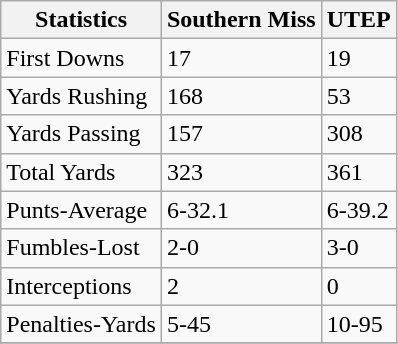<table class="wikitable">
<tr>
<th>Statistics</th>
<th>Southern Miss</th>
<th>UTEP</th>
</tr>
<tr>
<td>First Downs</td>
<td>17</td>
<td>19</td>
</tr>
<tr>
<td>Yards Rushing</td>
<td>168</td>
<td>53</td>
</tr>
<tr>
<td>Yards Passing</td>
<td>157</td>
<td>308</td>
</tr>
<tr>
<td>Total Yards</td>
<td>323</td>
<td>361</td>
</tr>
<tr>
<td>Punts-Average</td>
<td>6-32.1</td>
<td>6-39.2</td>
</tr>
<tr>
<td>Fumbles-Lost</td>
<td>2-0</td>
<td>3-0</td>
</tr>
<tr>
<td>Interceptions</td>
<td>2</td>
<td>0</td>
</tr>
<tr>
<td>Penalties-Yards</td>
<td>5-45</td>
<td>10-95</td>
</tr>
<tr>
</tr>
</table>
